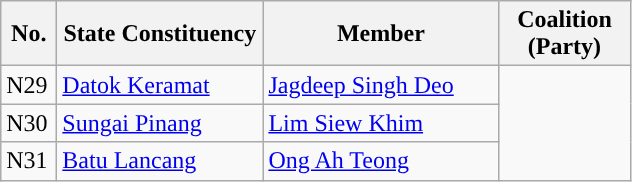<table class="wikitable">
<tr>
<th width="30">No.</th>
<th width="130">State Constituency</th>
<th width="150">Member</th>
<th width="80">Coalition (Party)</th>
</tr>
<tr>
<td>N29</td>
<td><a href='#'>Datok Keramat</a></td>
<td><a href='#'>Jagdeep Singh Deo</a></td>
<td rowspan=3></td>
</tr>
<tr>
<td>N30</td>
<td><a href='#'>Sungai Pinang</a></td>
<td><a href='#'>Lim Siew Khim</a></td>
</tr>
<tr>
<td>N31</td>
<td><a href='#'>Batu Lancang</a></td>
<td><a href='#'>Ong Ah Teong</a></td>
</tr>
</table>
